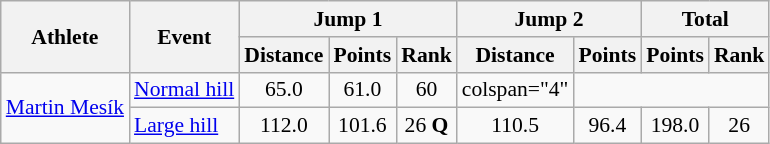<table class="wikitable" style="font-size:90%">
<tr>
<th rowspan="2">Athlete</th>
<th rowspan="2">Event</th>
<th colspan="3">Jump 1</th>
<th colspan="2">Jump 2</th>
<th colspan="2">Total</th>
</tr>
<tr>
<th>Distance</th>
<th>Points</th>
<th>Rank</th>
<th>Distance</th>
<th>Points</th>
<th>Points</th>
<th>Rank</th>
</tr>
<tr>
<td rowspan="2"><a href='#'>Martin Mesík</a></td>
<td><a href='#'>Normal hill</a></td>
<td align="center">65.0</td>
<td align="center">61.0</td>
<td align="center">60</td>
<td>colspan="4" </td>
</tr>
<tr>
<td><a href='#'>Large hill</a></td>
<td align="center">112.0</td>
<td align="center">101.6</td>
<td align="center">26 <strong>Q</strong></td>
<td align="center">110.5</td>
<td align="center">96.4</td>
<td align="center">198.0</td>
<td align="center">26</td>
</tr>
</table>
